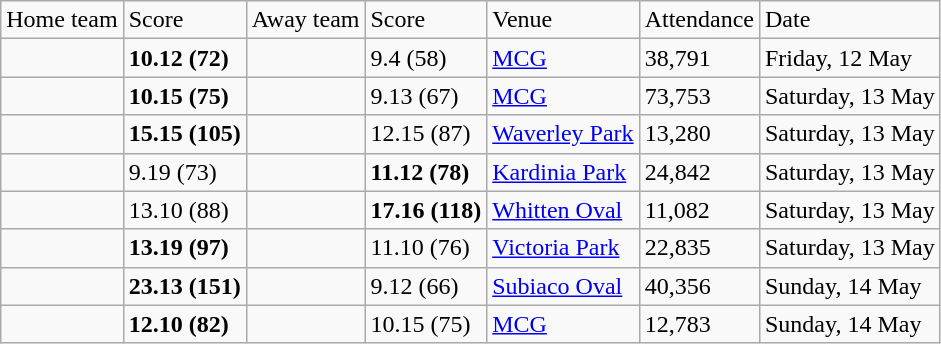<table class="wikitable" style="text-align:left">
<tr>
<td>Home team</td>
<td>Score</td>
<td>Away team</td>
<td>Score</td>
<td>Venue</td>
<td>Attendance</td>
<td>Date</td>
</tr>
<tr>
<td><strong></strong></td>
<td><strong>10.12 (72)</strong></td>
<td></td>
<td>9.4 (58)</td>
<td><a href='#'>MCG</a></td>
<td>38,791</td>
<td>Friday, 12 May</td>
</tr>
<tr>
<td><strong></strong></td>
<td><strong>10.15 (75)</strong></td>
<td></td>
<td>9.13 (67)</td>
<td><a href='#'>MCG</a></td>
<td>73,753</td>
<td>Saturday, 13 May</td>
</tr>
<tr>
<td><strong></strong></td>
<td><strong>15.15 (105)</strong></td>
<td></td>
<td>12.15 (87)</td>
<td><a href='#'>Waverley Park</a></td>
<td>13,280</td>
<td>Saturday, 13 May</td>
</tr>
<tr>
<td></td>
<td>9.19 (73)</td>
<td><strong></strong></td>
<td><strong>11.12 (78)</strong></td>
<td><a href='#'>Kardinia Park</a></td>
<td>24,842</td>
<td>Saturday, 13 May</td>
</tr>
<tr>
<td></td>
<td>13.10 (88)</td>
<td><strong></strong></td>
<td><strong>17.16 (118)</strong></td>
<td><a href='#'>Whitten Oval</a></td>
<td>11,082</td>
<td>Saturday, 13 May</td>
</tr>
<tr>
<td><strong></strong></td>
<td><strong>13.19 (97)</strong></td>
<td></td>
<td>11.10 (76)</td>
<td><a href='#'>Victoria Park</a></td>
<td>22,835</td>
<td>Saturday, 13 May</td>
</tr>
<tr>
<td><strong></strong></td>
<td><strong>23.13 (151)</strong></td>
<td></td>
<td>9.12 (66)</td>
<td><a href='#'>Subiaco Oval</a></td>
<td>40,356</td>
<td>Sunday, 14 May</td>
</tr>
<tr>
<td><strong></strong></td>
<td><strong>12.10 (82)</strong></td>
<td></td>
<td>10.15 (75)</td>
<td><a href='#'>MCG</a></td>
<td>12,783</td>
<td>Sunday, 14 May</td>
</tr>
</table>
